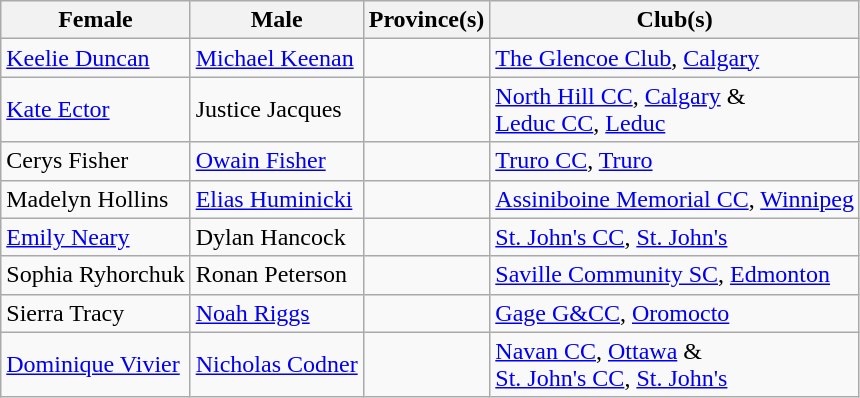<table class="wikitable">
<tr>
<th scope="col">Female</th>
<th scope="col">Male</th>
<th scope="col">Province(s)</th>
<th scope="col">Club(s)</th>
</tr>
<tr>
<td><a href='#'>Keelie Duncan</a></td>
<td><a href='#'>Michael Keenan</a></td>
<td></td>
<td><a href='#'>The Glencoe Club</a>, <a href='#'>Calgary</a></td>
</tr>
<tr>
<td><a href='#'>Kate Ector</a></td>
<td>Justice Jacques</td>
<td></td>
<td><a href='#'>North Hill CC</a>, <a href='#'>Calgary</a> & <br> <a href='#'>Leduc CC</a>, <a href='#'>Leduc</a></td>
</tr>
<tr>
<td>Cerys Fisher</td>
<td><a href='#'>Owain Fisher</a></td>
<td></td>
<td><a href='#'>Truro CC</a>, <a href='#'>Truro</a></td>
</tr>
<tr>
<td>Madelyn Hollins</td>
<td><a href='#'>Elias Huminicki</a></td>
<td></td>
<td><a href='#'>Assiniboine Memorial CC</a>, <a href='#'>Winnipeg</a></td>
</tr>
<tr>
<td><a href='#'>Emily Neary</a></td>
<td>Dylan Hancock</td>
<td></td>
<td><a href='#'>St. John's CC</a>, <a href='#'>St. John's</a></td>
</tr>
<tr>
<td>Sophia Ryhorchuk</td>
<td>Ronan Peterson</td>
<td></td>
<td><a href='#'>Saville Community SC</a>, <a href='#'>Edmonton</a></td>
</tr>
<tr>
<td>Sierra Tracy</td>
<td><a href='#'>Noah Riggs</a></td>
<td></td>
<td><a href='#'>Gage G&CC</a>, <a href='#'>Oromocto</a></td>
</tr>
<tr>
<td><a href='#'>Dominique Vivier</a></td>
<td><a href='#'>Nicholas Codner</a></td>
<td> <br> </td>
<td><a href='#'>Navan CC</a>, <a href='#'>Ottawa</a> & <br> <a href='#'>St. John's CC</a>, <a href='#'>St. John's</a></td>
</tr>
</table>
